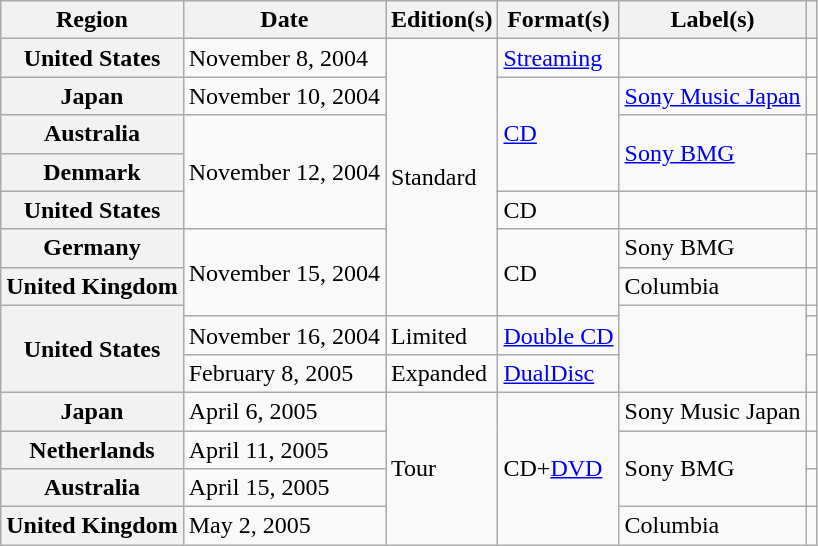<table class="wikitable plainrowheaders">
<tr>
<th scope="col">Region</th>
<th scope="col">Date</th>
<th scope="col">Edition(s)</th>
<th scope="col">Format(s)</th>
<th scope="col">Label(s)</th>
<th scope="col"></th>
</tr>
<tr>
<th scope="row">United States</th>
<td>November 8, 2004</td>
<td rowspan="8">Standard</td>
<td><a href='#'>Streaming</a></td>
<td></td>
<td></td>
</tr>
<tr>
<th scope="row">Japan</th>
<td>November 10, 2004</td>
<td rowspan="3"><a href='#'>CD</a></td>
<td><a href='#'>Sony Music Japan</a></td>
<td></td>
</tr>
<tr>
<th scope="row">Australia</th>
<td rowspan="3">November 12, 2004</td>
<td rowspan="2"><a href='#'>Sony BMG</a></td>
<td></td>
</tr>
<tr>
<th scope="row">Denmark</th>
<td></td>
</tr>
<tr>
<th scope="row">United States</th>
<td>CD</td>
<td></td>
<td></td>
</tr>
<tr>
<th scope="row">Germany</th>
<td rowspan="3">November 15, 2004</td>
<td rowspan="3">CD</td>
<td>Sony BMG</td>
<td></td>
</tr>
<tr>
<th scope="row">United Kingdom</th>
<td>Columbia</td>
<td></td>
</tr>
<tr>
<th scope="row" rowspan="3">United States</th>
<td rowspan="3"></td>
<td></td>
</tr>
<tr>
<td>November 16, 2004</td>
<td>Limited</td>
<td><a href='#'>Double CD</a></td>
<td></td>
</tr>
<tr>
<td>February 8, 2005</td>
<td>Expanded</td>
<td><a href='#'>DualDisc</a></td>
<td></td>
</tr>
<tr>
<th scope="row">Japan</th>
<td>April 6, 2005</td>
<td rowspan="4">Tour</td>
<td rowspan="4">CD+<a href='#'>DVD</a></td>
<td>Sony Music Japan</td>
<td></td>
</tr>
<tr>
<th scope="row">Netherlands</th>
<td>April 11, 2005</td>
<td rowspan="2">Sony BMG</td>
<td></td>
</tr>
<tr>
<th scope="row">Australia</th>
<td>April 15, 2005</td>
<td></td>
</tr>
<tr>
<th scope="row">United Kingdom</th>
<td>May 2, 2005</td>
<td>Columbia</td>
<td></td>
</tr>
</table>
